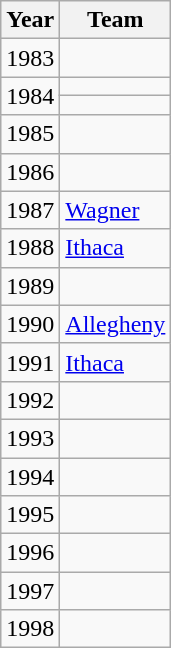<table class="wikitable">
<tr>
<th>Year</th>
<th>Team</th>
</tr>
<tr>
<td>1983</td>
<td></td>
</tr>
<tr>
<td rowspan=2>1984</td>
<td></td>
</tr>
<tr>
<td></td>
</tr>
<tr>
<td>1985</td>
<td></td>
</tr>
<tr>
<td>1986</td>
<td></td>
</tr>
<tr>
<td>1987</td>
<td><a href='#'>Wagner</a></td>
</tr>
<tr>
<td>1988</td>
<td><a href='#'>Ithaca</a></td>
</tr>
<tr>
<td>1989</td>
<td></td>
</tr>
<tr>
<td>1990</td>
<td><a href='#'>Allegheny</a></td>
</tr>
<tr>
<td>1991</td>
<td><a href='#'>Ithaca</a></td>
</tr>
<tr>
<td>1992</td>
<td></td>
</tr>
<tr>
<td>1993</td>
<td></td>
</tr>
<tr>
<td>1994</td>
<td></td>
</tr>
<tr>
<td>1995</td>
<td></td>
</tr>
<tr>
<td>1996</td>
<td></td>
</tr>
<tr>
<td>1997</td>
<td></td>
</tr>
<tr>
<td>1998</td>
<td></td>
</tr>
</table>
